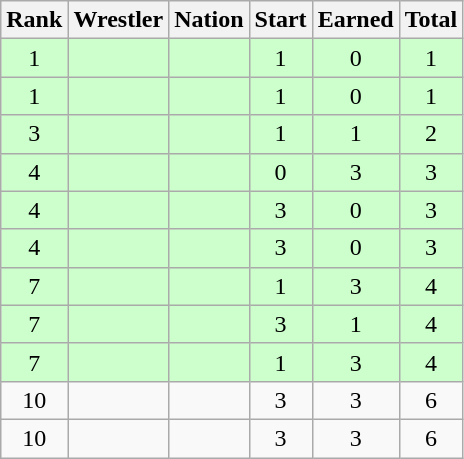<table class="wikitable sortable" style="text-align:center;">
<tr>
<th>Rank</th>
<th>Wrestler</th>
<th>Nation</th>
<th>Start</th>
<th>Earned</th>
<th>Total</th>
</tr>
<tr style="background:#cfc;">
<td>1</td>
<td align=left></td>
<td align=left></td>
<td>1</td>
<td>0</td>
<td>1</td>
</tr>
<tr style="background:#cfc;">
<td>1</td>
<td align=left></td>
<td align=left></td>
<td>1</td>
<td>0</td>
<td>1</td>
</tr>
<tr style="background:#cfc;">
<td>3</td>
<td align=left></td>
<td align=left></td>
<td>1</td>
<td>1</td>
<td>2</td>
</tr>
<tr style="background:#cfc;">
<td>4</td>
<td align=left></td>
<td align=left></td>
<td>0</td>
<td>3</td>
<td>3</td>
</tr>
<tr style="background:#cfc;">
<td>4</td>
<td align=left></td>
<td align=left></td>
<td>3</td>
<td>0</td>
<td>3</td>
</tr>
<tr style="background:#cfc;">
<td>4</td>
<td align=left></td>
<td align=left></td>
<td>3</td>
<td>0</td>
<td>3</td>
</tr>
<tr style="background:#cfc;">
<td>7</td>
<td align=left></td>
<td align=left></td>
<td>1</td>
<td>3</td>
<td>4</td>
</tr>
<tr style="background:#cfc;">
<td>7</td>
<td align=left></td>
<td align=left></td>
<td>3</td>
<td>1</td>
<td>4</td>
</tr>
<tr style="background:#cfc;">
<td>7</td>
<td align=left></td>
<td align=left></td>
<td>1</td>
<td>3</td>
<td>4</td>
</tr>
<tr>
<td>10</td>
<td align=left></td>
<td align=left></td>
<td>3</td>
<td>3</td>
<td>6</td>
</tr>
<tr>
<td>10</td>
<td align=left></td>
<td align=left></td>
<td>3</td>
<td>3</td>
<td>6</td>
</tr>
</table>
